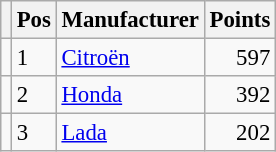<table class="wikitable" style="font-size: 95%;">
<tr>
<th></th>
<th>Pos</th>
<th>Manufacturer</th>
<th>Points</th>
</tr>
<tr>
<td align="left"></td>
<td>1</td>
<td> <a href='#'>Citroën</a></td>
<td align="right">597</td>
</tr>
<tr>
<td align="left"></td>
<td>2</td>
<td> <a href='#'>Honda</a></td>
<td align="right">392</td>
</tr>
<tr>
<td align="left"></td>
<td>3</td>
<td> <a href='#'>Lada</a></td>
<td align="right">202</td>
</tr>
</table>
